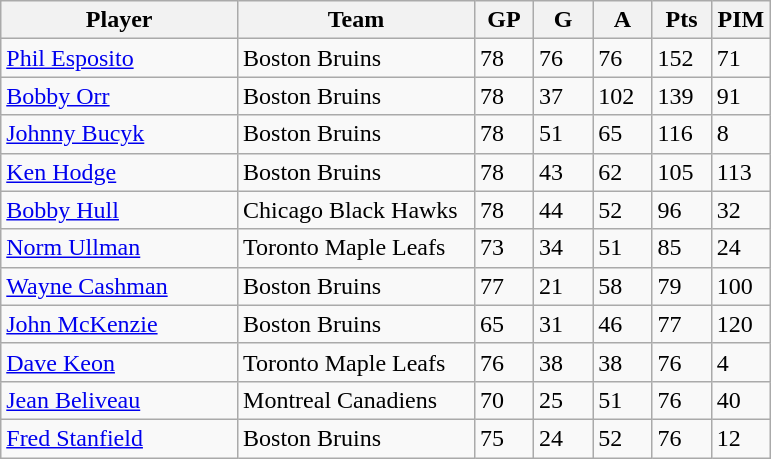<table class="wikitable">
<tr>
<th bgcolor="#DDDDFF" width="30%">Player</th>
<th bgcolor="#DDDDFF" width="30%">Team</th>
<th bgcolor="#DDDDFF" width="7.5%">GP</th>
<th bgcolor="#DDDDFF" width="7.5%">G</th>
<th bgcolor="#DDDDFF" width="7.5%">A</th>
<th bgcolor="#DDDDFF" width="7.5%">Pts</th>
<th bgcolor="#DDDDFF" width="7.5%">PIM</th>
</tr>
<tr>
<td><a href='#'>Phil Esposito</a></td>
<td>Boston Bruins</td>
<td>78</td>
<td>76</td>
<td>76</td>
<td>152</td>
<td>71</td>
</tr>
<tr>
<td><a href='#'>Bobby Orr</a></td>
<td>Boston Bruins</td>
<td>78</td>
<td>37</td>
<td>102</td>
<td>139</td>
<td>91</td>
</tr>
<tr>
<td><a href='#'>Johnny Bucyk</a></td>
<td>Boston Bruins</td>
<td>78</td>
<td>51</td>
<td>65</td>
<td>116</td>
<td>8</td>
</tr>
<tr>
<td><a href='#'>Ken Hodge</a></td>
<td>Boston Bruins</td>
<td>78</td>
<td>43</td>
<td>62</td>
<td>105</td>
<td>113</td>
</tr>
<tr>
<td><a href='#'>Bobby Hull</a></td>
<td>Chicago Black Hawks</td>
<td>78</td>
<td>44</td>
<td>52</td>
<td>96</td>
<td>32</td>
</tr>
<tr>
<td><a href='#'>Norm Ullman</a></td>
<td>Toronto Maple Leafs</td>
<td>73</td>
<td>34</td>
<td>51</td>
<td>85</td>
<td>24</td>
</tr>
<tr>
<td><a href='#'>Wayne Cashman</a></td>
<td>Boston Bruins</td>
<td>77</td>
<td>21</td>
<td>58</td>
<td>79</td>
<td>100</td>
</tr>
<tr>
<td><a href='#'>John McKenzie</a></td>
<td>Boston Bruins</td>
<td>65</td>
<td>31</td>
<td>46</td>
<td>77</td>
<td>120</td>
</tr>
<tr>
<td><a href='#'>Dave Keon</a></td>
<td>Toronto Maple Leafs</td>
<td>76</td>
<td>38</td>
<td>38</td>
<td>76</td>
<td>4</td>
</tr>
<tr>
<td><a href='#'>Jean Beliveau</a></td>
<td>Montreal Canadiens</td>
<td>70</td>
<td>25</td>
<td>51</td>
<td>76</td>
<td>40</td>
</tr>
<tr>
<td><a href='#'>Fred Stanfield</a></td>
<td>Boston Bruins</td>
<td>75</td>
<td>24</td>
<td>52</td>
<td>76</td>
<td>12</td>
</tr>
</table>
